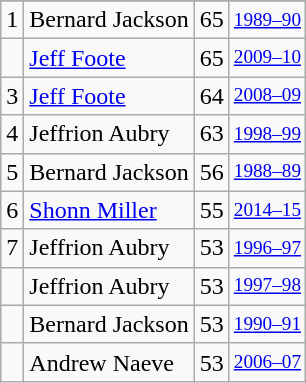<table class="wikitable">
<tr>
</tr>
<tr>
<td>1</td>
<td>Bernard Jackson</td>
<td>65</td>
<td style="font-size:80%;"><a href='#'>1989–90</a></td>
</tr>
<tr>
<td></td>
<td><a href='#'>Jeff Foote</a></td>
<td>65</td>
<td style="font-size:80%;"><a href='#'>2009–10</a></td>
</tr>
<tr>
<td>3</td>
<td><a href='#'>Jeff Foote</a></td>
<td>64</td>
<td style="font-size:80%;"><a href='#'>2008–09</a></td>
</tr>
<tr>
<td>4</td>
<td>Jeffrion Aubry</td>
<td>63</td>
<td style="font-size:80%;"><a href='#'>1998–99</a></td>
</tr>
<tr>
<td>5</td>
<td>Bernard Jackson</td>
<td>56</td>
<td style="font-size:80%;"><a href='#'>1988–89</a></td>
</tr>
<tr>
<td>6</td>
<td><a href='#'>Shonn Miller</a></td>
<td>55</td>
<td style="font-size:80%;"><a href='#'>2014–15</a></td>
</tr>
<tr>
<td>7</td>
<td>Jeffrion Aubry</td>
<td>53</td>
<td style="font-size:80%;"><a href='#'>1996–97</a></td>
</tr>
<tr>
<td></td>
<td>Jeffrion Aubry</td>
<td>53</td>
<td style="font-size:80%;"><a href='#'>1997–98</a></td>
</tr>
<tr>
<td></td>
<td>Bernard Jackson</td>
<td>53</td>
<td style="font-size:80%;"><a href='#'>1990–91</a></td>
</tr>
<tr>
<td></td>
<td>Andrew Naeve</td>
<td>53</td>
<td style="font-size:80%;"><a href='#'>2006–07</a></td>
</tr>
</table>
